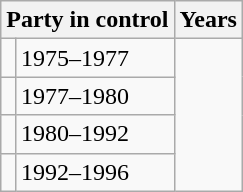<table class="wikitable">
<tr>
<th colspan="2">Party in control</th>
<th>Years</th>
</tr>
<tr>
<td></td>
<td>1975–1977</td>
</tr>
<tr>
<td></td>
<td>1977–1980</td>
</tr>
<tr>
<td></td>
<td>1980–1992</td>
</tr>
<tr>
<td></td>
<td>1992–1996</td>
</tr>
</table>
